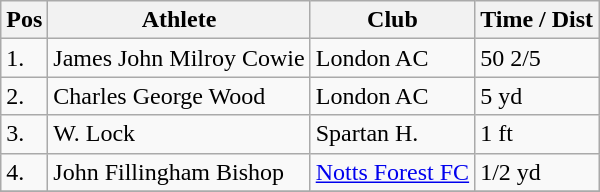<table class="wikitable">
<tr>
<th>Pos</th>
<th>Athlete</th>
<th>Club</th>
<th>Time / Dist</th>
</tr>
<tr>
<td>1.</td>
<td>James John Milroy Cowie</td>
<td>London AC</td>
<td>50 2/5</td>
</tr>
<tr>
<td>2.</td>
<td>Charles George Wood</td>
<td>London AC</td>
<td>5 yd</td>
</tr>
<tr>
<td>3.</td>
<td>W. Lock</td>
<td>Spartan H.</td>
<td>1 ft</td>
</tr>
<tr>
<td>4.</td>
<td>John Fillingham Bishop</td>
<td><a href='#'>Notts Forest FC</a></td>
<td>1/2 yd</td>
</tr>
<tr>
</tr>
</table>
